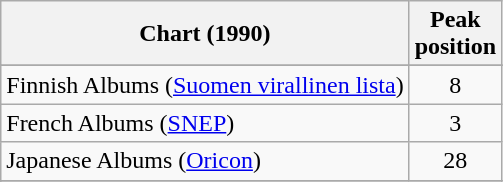<table class="wikitable sortable">
<tr>
<th>Chart (1990)</th>
<th>Peak<br>position</th>
</tr>
<tr>
</tr>
<tr>
</tr>
<tr>
<td>Finnish Albums (<a href='#'>Suomen virallinen lista</a>)</td>
<td align="center">8</td>
</tr>
<tr>
<td>French Albums (<a href='#'>SNEP</a>)</td>
<td align="center">3</td>
</tr>
<tr>
<td>Japanese Albums (<a href='#'>Oricon</a>)</td>
<td align="center">28</td>
</tr>
<tr>
</tr>
<tr>
</tr>
<tr>
</tr>
<tr>
</tr>
<tr>
</tr>
</table>
